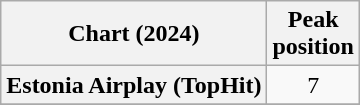<table class="wikitable plainrowheaders" style="text-align:center">
<tr>
<th scope="col">Chart (2024)</th>
<th scope="col">Peak<br>position</th>
</tr>
<tr>
<th scope="row">Estonia Airplay (TopHit)</th>
<td>7</td>
</tr>
<tr>
</tr>
</table>
